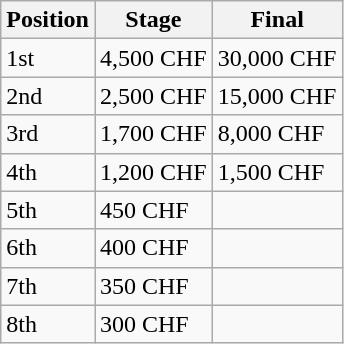<table class="wikitable">
<tr>
<th>Position</th>
<th>Stage</th>
<th>Final</th>
</tr>
<tr>
<td>1st</td>
<td>4,500 CHF</td>
<td>30,000 CHF</td>
</tr>
<tr>
<td>2nd</td>
<td>2,500 CHF</td>
<td>15,000 CHF</td>
</tr>
<tr>
<td>3rd</td>
<td>1,700 CHF</td>
<td>8,000 CHF</td>
</tr>
<tr>
<td>4th</td>
<td>1,200 CHF</td>
<td>1,500 CHF</td>
</tr>
<tr>
<td>5th</td>
<td>450 CHF</td>
<td></td>
</tr>
<tr>
<td>6th</td>
<td>400 CHF</td>
<td></td>
</tr>
<tr>
<td>7th</td>
<td>350 CHF</td>
<td></td>
</tr>
<tr>
<td>8th</td>
<td>300 CHF</td>
<td></td>
</tr>
</table>
